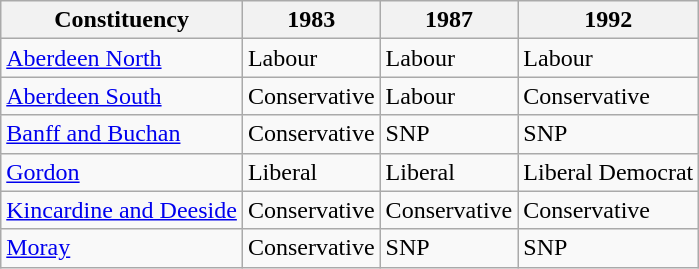<table class="wikitable">
<tr>
<th>Constituency</th>
<th>1983</th>
<th>1987</th>
<th>1992</th>
</tr>
<tr>
<td><a href='#'>Aberdeen North</a></td>
<td bgcolor=>Labour</td>
<td bgcolor=>Labour</td>
<td bgcolor=>Labour</td>
</tr>
<tr>
<td><a href='#'>Aberdeen South</a></td>
<td bgcolor=>Conservative</td>
<td bgcolor=>Labour</td>
<td bgcolor=>Conservative</td>
</tr>
<tr>
<td><a href='#'>Banff and Buchan</a></td>
<td bgcolor=>Conservative</td>
<td bgcolor=>SNP</td>
<td bgcolor=>SNP</td>
</tr>
<tr>
<td><a href='#'>Gordon</a></td>
<td bgcolor=>Liberal</td>
<td bgcolor=>Liberal</td>
<td bgcolor=>Liberal Democrat</td>
</tr>
<tr>
<td><a href='#'>Kincardine and Deeside</a></td>
<td bgcolor=>Conservative</td>
<td bgcolor=>Conservative</td>
<td bgcolor=>Conservative</td>
</tr>
<tr>
<td><a href='#'>Moray</a></td>
<td bgcolor=>Conservative</td>
<td bgcolor=>SNP</td>
<td bgcolor=>SNP</td>
</tr>
</table>
